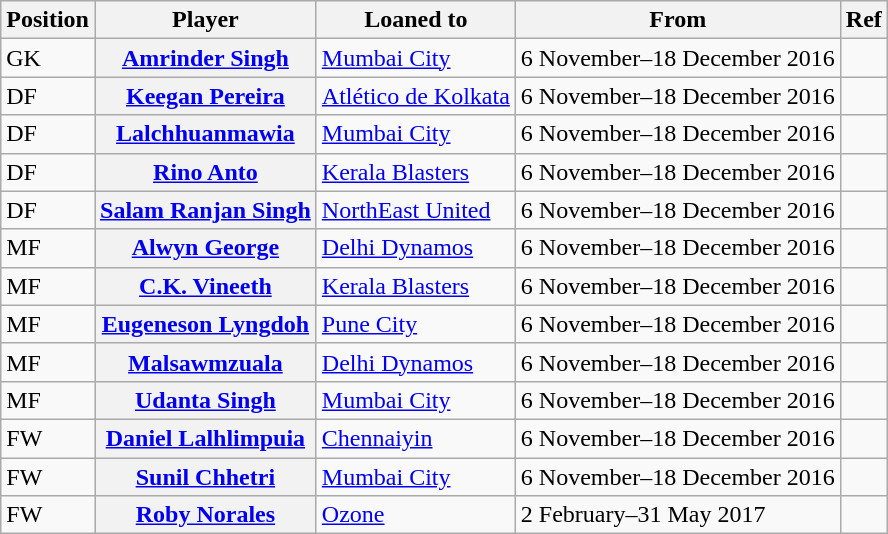<table class="wikitable plainrowheaders" style="text-align:center; text-align:left">
<tr>
<th scope="col">Position</th>
<th scope="col">Player</th>
<th scope="col">Loaned to</th>
<th scope="col">From</th>
<th scope="col">Ref</th>
</tr>
<tr>
<td>GK</td>
<th scope="row"> <a href='#'>Amrinder Singh</a></th>
<td> <a href='#'>Mumbai City</a></td>
<td>6 November–18 December 2016</td>
<td></td>
</tr>
<tr>
<td>DF</td>
<th scope="row"> <a href='#'>Keegan Pereira</a></th>
<td> <a href='#'>Atlético de Kolkata</a></td>
<td>6 November–18 December 2016</td>
<td></td>
</tr>
<tr>
<td>DF</td>
<th scope="row"> <a href='#'>Lalchhuanmawia</a></th>
<td> <a href='#'>Mumbai City</a></td>
<td>6 November–18 December 2016</td>
<td></td>
</tr>
<tr>
<td>DF</td>
<th scope="row"> <a href='#'>Rino Anto</a></th>
<td> <a href='#'>Kerala Blasters</a></td>
<td>6 November–18 December 2016</td>
<td></td>
</tr>
<tr>
<td>DF</td>
<th scope="row"> <a href='#'>Salam Ranjan Singh</a></th>
<td> <a href='#'>NorthEast United</a></td>
<td>6 November–18 December 2016</td>
<td></td>
</tr>
<tr>
<td>MF</td>
<th scope="row"> <a href='#'>Alwyn George</a></th>
<td> <a href='#'>Delhi Dynamos</a></td>
<td>6 November–18 December 2016</td>
<td></td>
</tr>
<tr>
<td>MF</td>
<th scope="row"> <a href='#'>C.K. Vineeth</a></th>
<td> <a href='#'>Kerala Blasters</a></td>
<td>6 November–18 December 2016</td>
<td></td>
</tr>
<tr>
<td>MF</td>
<th scope="row"> <a href='#'>Eugeneson Lyngdoh</a></th>
<td> <a href='#'>Pune City</a></td>
<td>6 November–18 December 2016</td>
<td></td>
</tr>
<tr>
<td>MF</td>
<th scope="row"> <a href='#'>Malsawmzuala</a></th>
<td> <a href='#'>Delhi Dynamos</a></td>
<td>6 November–18 December 2016</td>
<td></td>
</tr>
<tr>
<td>MF</td>
<th scope="row"> <a href='#'>Udanta Singh</a></th>
<td> <a href='#'>Mumbai City</a></td>
<td>6 November–18 December 2016</td>
<td></td>
</tr>
<tr>
<td>FW</td>
<th scope="row"> <a href='#'>Daniel Lalhlimpuia</a></th>
<td> <a href='#'>Chennaiyin</a></td>
<td>6 November–18 December 2016</td>
<td></td>
</tr>
<tr>
<td>FW</td>
<th scope="row"> <a href='#'>Sunil Chhetri</a></th>
<td> <a href='#'>Mumbai City</a></td>
<td>6 November–18 December 2016</td>
<td></td>
</tr>
<tr>
<td>FW</td>
<th scope="row"> <a href='#'>Roby Norales</a></th>
<td> <a href='#'>Ozone</a></td>
<td>2 February–31 May 2017</td>
<td></td>
</tr>
</table>
